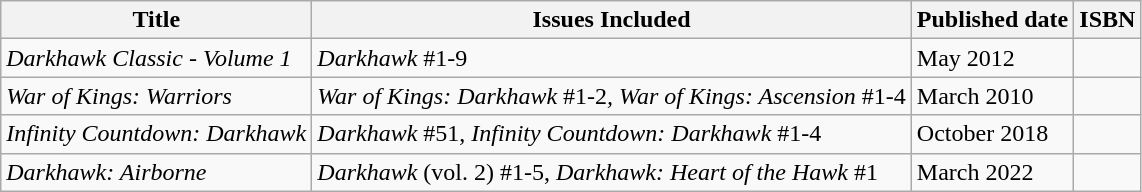<table class="wikitable sortable">
<tr>
<th>Title</th>
<th>Issues Included</th>
<th>Published date</th>
<th>ISBN</th>
</tr>
<tr>
<td><em>Darkhawk Classic - Volume 1</em></td>
<td><em>Darkhawk</em> #1-9</td>
<td>May 2012</td>
<td></td>
</tr>
<tr>
<td><em>War of Kings: Warriors</em></td>
<td><em>War of Kings: Darkhawk</em> #1-2<em>, War of Kings: Ascension</em> #1-4</td>
<td>March 2010</td>
<td></td>
</tr>
<tr>
<td><em>Infinity Countdown: Darkhawk</em></td>
<td><em>Darkhawk</em> #51, <em>Infinity Countdown: Darkhawk</em> #1-4</td>
<td>October 2018</td>
<td></td>
</tr>
<tr>
<td><em>Darkhawk: Airborne</em></td>
<td><em>Darkhawk</em> (vol. 2) #1-5, <em>Darkhawk: Heart of the Hawk</em> #1</td>
<td>March 2022</td>
<td></td>
</tr>
</table>
